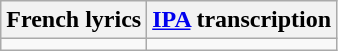<table class="wikitable">
<tr>
<th>French lyrics</th>
<th><a href='#'>IPA</a> transcription</th>
</tr>
<tr style="vertical-align:top; white-space:nowrap;">
<td></td>
<td></td>
</tr>
</table>
